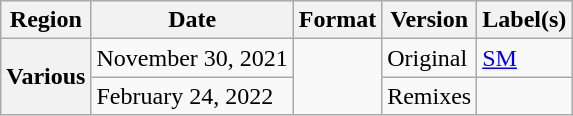<table class="wikitable plainrowheaders">
<tr>
<th scope="col">Region</th>
<th scope="col">Date</th>
<th scope="col">Format</th>
<th scope="col">Version</th>
<th scope="col">Label(s)</th>
</tr>
<tr>
<th scope="row" rowspan="2">Various</th>
<td>November 30, 2021</td>
<td rowspan="2"></td>
<td>Original</td>
<td><a href='#'>SM</a></td>
</tr>
<tr>
<td>February 24, 2022</td>
<td>Remixes</td>
<td></td>
</tr>
</table>
